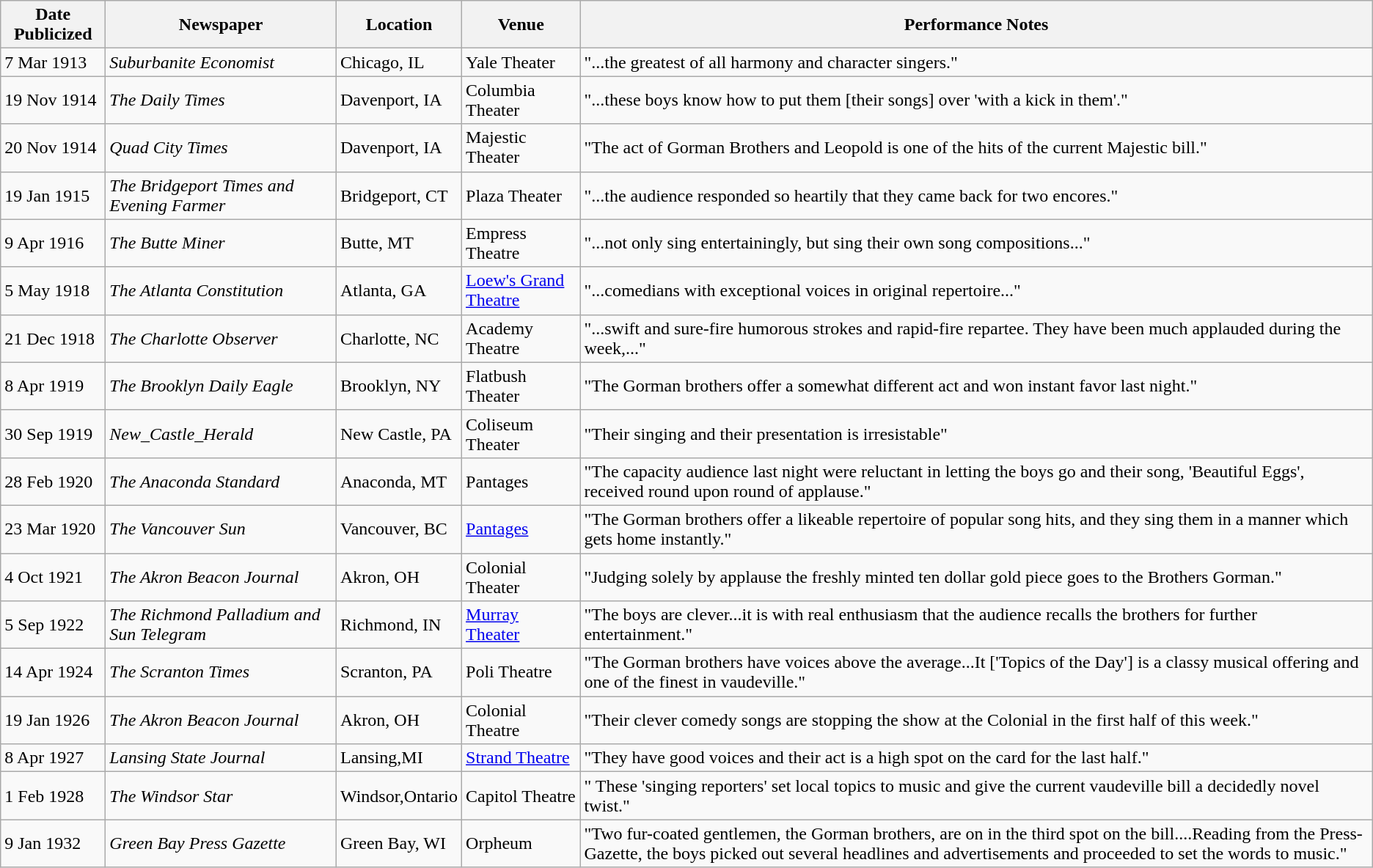<table class="wikitable">
<tr>
<th>Date Publicized</th>
<th>Newspaper</th>
<th>Location</th>
<th>Venue</th>
<th>Performance Notes</th>
</tr>
<tr>
<td>7 Mar 1913</td>
<td><em>Suburbanite Economist</em></td>
<td>Chicago, IL</td>
<td>Yale Theater</td>
<td>"...the greatest of all harmony and character singers."</td>
</tr>
<tr>
<td>19 Nov 1914</td>
<td><em>The Daily Times</em></td>
<td>Davenport, IA</td>
<td>Columbia Theater</td>
<td>"...these boys know how to put them [their songs] over 'with a kick in them'."</td>
</tr>
<tr>
<td>20 Nov 1914</td>
<td><em>Quad City Times</em></td>
<td>Davenport, IA</td>
<td>Majestic Theater</td>
<td>"The act of Gorman Brothers and Leopold is one of the hits of the current Majestic bill."</td>
</tr>
<tr>
<td>19 Jan 1915</td>
<td><em>The Bridgeport Times and Evening Farmer</em></td>
<td>Bridgeport, CT</td>
<td>Plaza Theater</td>
<td>"...the audience responded so heartily that they came back for two encores."</td>
</tr>
<tr>
<td>9 Apr 1916</td>
<td><em>The Butte Miner</em></td>
<td>Butte, MT</td>
<td>Empress Theatre</td>
<td>"...not only sing entertainingly, but sing their own song compositions..."</td>
</tr>
<tr>
<td>5 May 1918</td>
<td><em>The Atlanta Constitution</em></td>
<td>Atlanta, GA</td>
<td><a href='#'>Loew's Grand Theatre</a></td>
<td>"...comedians with exceptional voices in original repertoire..."</td>
</tr>
<tr>
<td>21 Dec 1918</td>
<td><em>The Charlotte Observer</em></td>
<td>Charlotte, NC</td>
<td>Academy  Theatre</td>
<td>"...swift and sure-fire humorous strokes and rapid-fire repartee. They have been much applauded during the week,..."</td>
</tr>
<tr>
<td>8 Apr 1919</td>
<td><em>The Brooklyn Daily Eagle</em></td>
<td>Brooklyn, NY</td>
<td>Flatbush Theater</td>
<td>"The Gorman brothers offer a somewhat different act and won instant favor last night."</td>
</tr>
<tr>
<td>30 Sep 1919</td>
<td><em>New_Castle_Herald</em></td>
<td>New Castle, PA</td>
<td>Coliseum Theater</td>
<td>"Their singing and their presentation is irresistable"</td>
</tr>
<tr>
<td>28 Feb 1920</td>
<td><em>The Anaconda Standard</em></td>
<td>Anaconda, MT</td>
<td>Pantages</td>
<td>"The capacity audience last night were reluctant in letting the boys go and their song, 'Beautiful Eggs', received round upon round of applause."</td>
</tr>
<tr>
<td>23 Mar 1920</td>
<td><em>The Vancouver Sun</em></td>
<td>Vancouver, BC</td>
<td><a href='#'>Pantages</a></td>
<td>"The Gorman brothers offer a likeable repertoire of popular song hits, and they sing them in a manner which gets home instantly."</td>
</tr>
<tr>
<td>4 Oct 1921</td>
<td><em>The Akron Beacon Journal </em></td>
<td>Akron, OH</td>
<td>Colonial Theater</td>
<td>"Judging solely by applause the freshly minted ten dollar gold piece goes to the Brothers Gorman."</td>
</tr>
<tr>
<td>5 Sep 1922</td>
<td><em>The Richmond Palladium and Sun Telegram</em></td>
<td>Richmond, IN</td>
<td><a href='#'>Murray Theater</a></td>
<td>"The boys are clever...it is with real enthusiasm that the audience recalls the brothers for further entertainment."</td>
</tr>
<tr>
<td>14 Apr 1924</td>
<td><em>The Scranton Times</em></td>
<td>Scranton, PA</td>
<td>Poli Theatre</td>
<td>"The Gorman brothers have voices above the average...It ['Topics of the Day'] is a classy musical offering and one of the finest in vaudeville."</td>
</tr>
<tr>
<td>19 Jan 1926</td>
<td><em>The Akron Beacon Journal</em></td>
<td>Akron, OH</td>
<td>Colonial Theatre</td>
<td>"Their clever comedy songs are stopping the show at the Colonial in the first half of this week."</td>
</tr>
<tr>
<td>8 Apr 1927</td>
<td><em>Lansing State Journal </em></td>
<td>Lansing,MI</td>
<td><a href='#'>Strand Theatre</a></td>
<td>"They have good voices and their act is a high spot on the card for the last half."</td>
</tr>
<tr>
<td>1 Feb 1928</td>
<td><em>The Windsor Star</em></td>
<td>Windsor,Ontario</td>
<td>Capitol Theatre</td>
<td>" These 'singing reporters' set local topics to music and give the current vaudeville bill a decidedly novel twist."</td>
</tr>
<tr>
<td>9 Jan 1932</td>
<td><em>Green Bay Press Gazette</em></td>
<td>Green Bay, WI</td>
<td>Orpheum</td>
<td>"Two fur-coated gentlemen, the Gorman brothers, are on in the third spot on the bill....Reading from the Press-Gazette, the boys picked out several headlines and advertisements and proceeded to set the words to music."  </td>
</tr>
</table>
